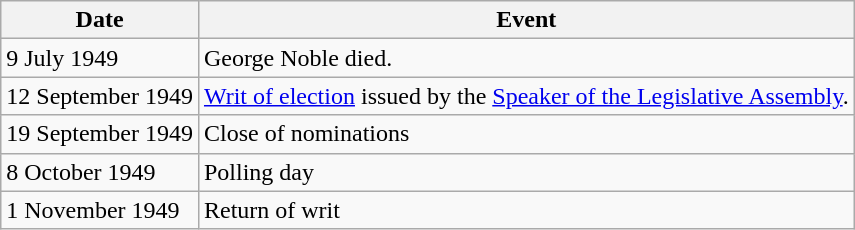<table class="wikitable">
<tr>
<th>Date</th>
<th>Event</th>
</tr>
<tr>
<td>9 July 1949</td>
<td>George Noble died.</td>
</tr>
<tr>
<td>12 September 1949</td>
<td><a href='#'>Writ of election</a> issued by the <a href='#'>Speaker of the Legislative Assembly</a>.</td>
</tr>
<tr>
<td>19 September 1949</td>
<td>Close of nominations</td>
</tr>
<tr>
<td>8 October 1949</td>
<td>Polling day</td>
</tr>
<tr>
<td>1 November 1949</td>
<td>Return of writ</td>
</tr>
</table>
